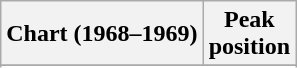<table class="wikitable sortable plainrowheaders" style="text-align:center">
<tr>
<th scope="col">Chart (1968–1969)</th>
<th scope="col">Peak<br> position</th>
</tr>
<tr>
</tr>
<tr>
</tr>
<tr>
</tr>
</table>
